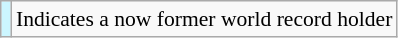<table class="wikitable" style="font-size:90%;">
<tr>
<td style="background-color:#CCF6FF"></td>
<td>Indicates a now former world record holder</td>
</tr>
</table>
